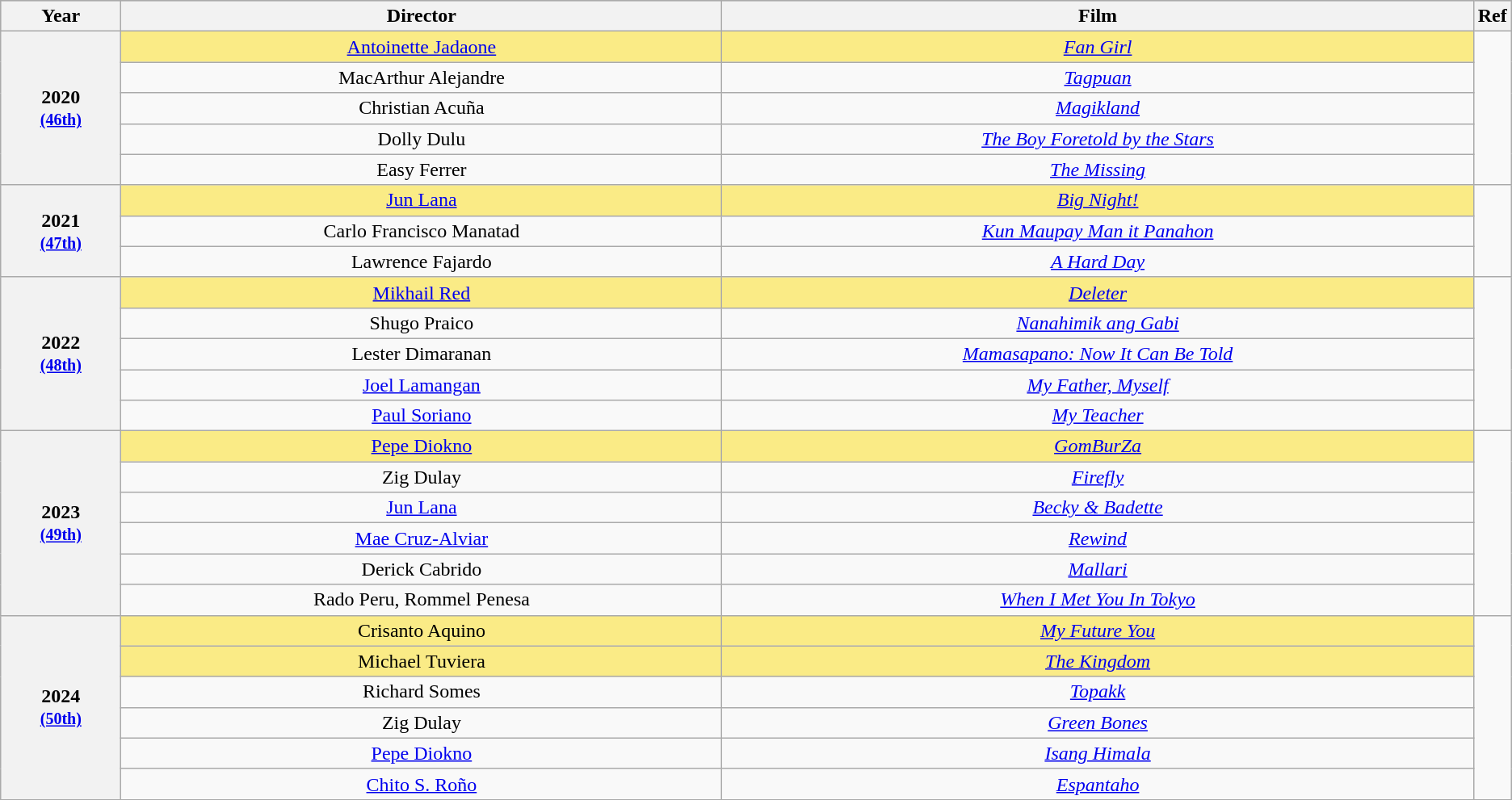<table class="wikitable" rowspan="2" style="text-align:center">
<tr style="background:#bebebe;">
<th scope="col" style="width:8%;">Year</th>
<th scope="col" style="width:40%;">Director</th>
<th scope="col" style="width:50%;">Film</th>
<th scope="col" style="width:2%;">Ref</th>
</tr>
<tr>
<th scope="row" style="text-align:center" rowspan=5>2020 <br><small><a href='#'>(46th)</a> </small></th>
<td style="background:#FAEB86"><a href='#'>Antoinette Jadaone</a></td>
<td style="background:#FAEB86"><em><a href='#'>Fan Girl</a></em></td>
<td rowspan=5></td>
</tr>
<tr>
<td>MacArthur Alejandre</td>
<td><em><a href='#'>Tagpuan</a></em></td>
</tr>
<tr>
<td>Christian Acuña</td>
<td><em><a href='#'>Magikland</a></em></td>
</tr>
<tr>
<td>Dolly Dulu</td>
<td><em><a href='#'>The Boy Foretold by the Stars</a></em></td>
</tr>
<tr>
<td>Easy Ferrer</td>
<td><em><a href='#'>The Missing</a></em></td>
</tr>
<tr>
<th scope="row" style="text-align:center" rowspan=3>2021 <br><small><a href='#'>(47th)</a> </small></th>
<td style="background:#FAEB86"><a href='#'>Jun Lana</a></td>
<td style="background:#FAEB86"><em><a href='#'>Big Night!</a></em></td>
<td rowspan=3></td>
</tr>
<tr>
<td>Carlo Francisco Manatad</td>
<td><em><a href='#'>Kun Maupay Man it Panahon</a></em></td>
</tr>
<tr>
<td>Lawrence Fajardo</td>
<td><em><a href='#'>A Hard Day</a></em></td>
</tr>
<tr>
<th scope="row" style="text-align:center" rowspan=5>2022 <br><small><a href='#'>(48th)</a> </small></th>
<td style="background:#FAEB86"><a href='#'>Mikhail Red</a></td>
<td style="background:#FAEB86"><em><a href='#'>Deleter</a></em></td>
<td rowspan=5></td>
</tr>
<tr>
<td>Shugo Praico</td>
<td><em><a href='#'>Nanahimik ang Gabi</a></em></td>
</tr>
<tr>
<td>Lester Dimaranan</td>
<td><em><a href='#'>Mamasapano: Now It Can Be Told</a></em></td>
</tr>
<tr>
<td><a href='#'>Joel Lamangan</a></td>
<td><em><a href='#'>My Father, Myself</a></em></td>
</tr>
<tr>
<td><a href='#'>Paul Soriano</a></td>
<td><em><a href='#'>My Teacher</a></em></td>
</tr>
<tr>
<th scope="row" style="text-align:center" rowspan=6>2023 <br><small><a href='#'>(49th)</a> </small></th>
<td style="background:#FAEB86"><a href='#'>Pepe Diokno</a></td>
<td style="background:#FAEB86"><em><a href='#'>GomBurZa</a></em></td>
<td rowspan=6></td>
</tr>
<tr>
<td>Zig Dulay</td>
<td><em><a href='#'>Firefly</a></em></td>
</tr>
<tr>
<td><a href='#'>Jun Lana</a></td>
<td><em><a href='#'>Becky & Badette</a></em></td>
</tr>
<tr>
<td><a href='#'>Mae Cruz-Alviar</a></td>
<td><em><a href='#'>Rewind</a></em></td>
</tr>
<tr>
<td>Derick Cabrido</td>
<td><em><a href='#'>Mallari</a></em></td>
</tr>
<tr>
<td>Rado Peru, Rommel Penesa</td>
<td><em><a href='#'>When I Met You In Tokyo</a></em></td>
</tr>
<tr>
<th scope="row" style="text-align:center" rowspan=6>2024 <br><small><a href='#'>(50th)</a> </small></th>
<td style="background:#FAEB86">Crisanto Aquino</td>
<td style="background:#FAEB86"><em><a href='#'>My Future You</a></em></td>
<td rowspan=6></td>
</tr>
<tr>
<td style="background:#FAEB86">Michael Tuviera</td>
<td style="background:#FAEB86"><em><a href='#'>The Kingdom</a></em></td>
</tr>
<tr>
<td>Richard Somes</td>
<td><em><a href='#'>Topakk</a></em></td>
</tr>
<tr>
<td>Zig Dulay</td>
<td><em><a href='#'>Green Bones</a></em></td>
</tr>
<tr>
<td><a href='#'>Pepe Diokno</a></td>
<td><em><a href='#'>Isang Himala</a></em></td>
</tr>
<tr>
<td><a href='#'>Chito S. Roño</a></td>
<td><em><a href='#'>Espantaho</a></em></td>
</tr>
</table>
